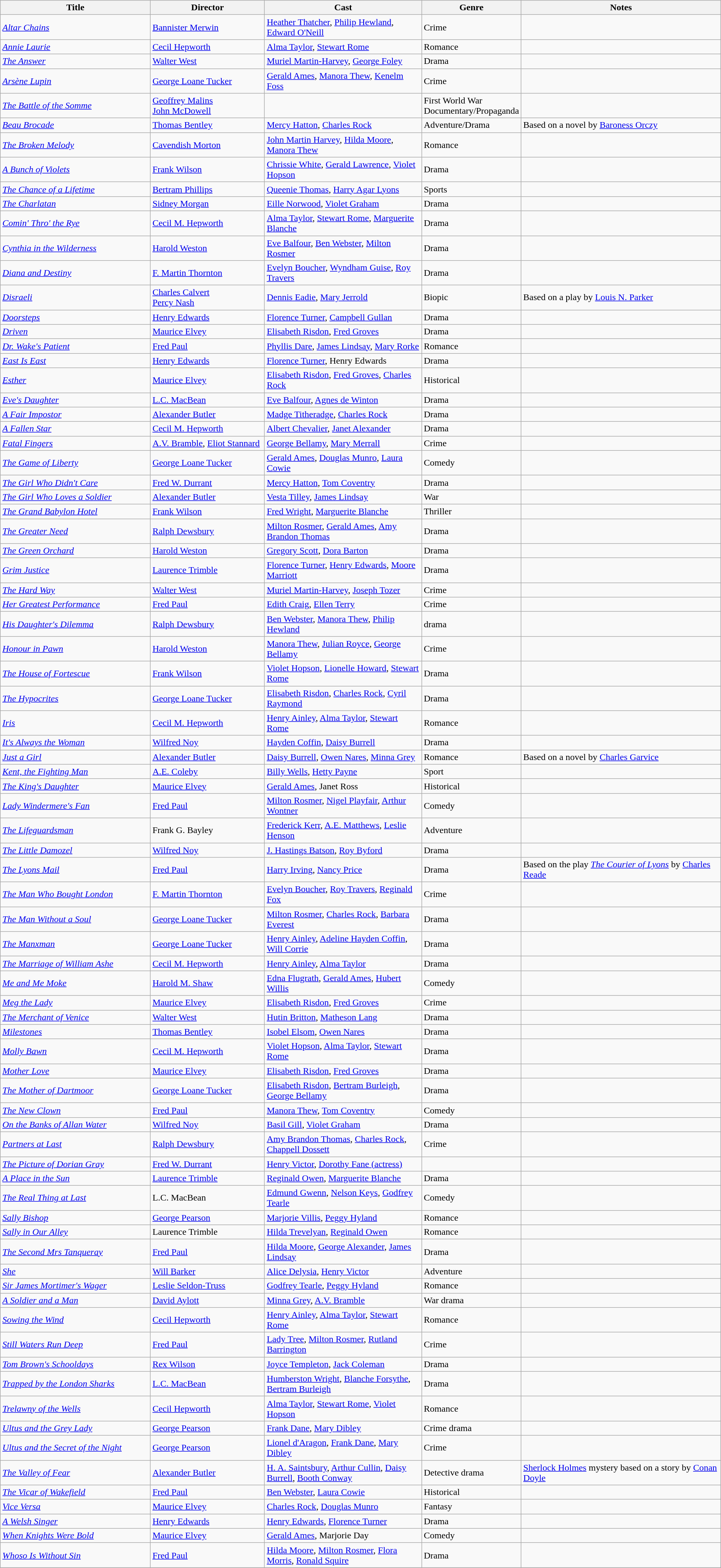<table class="wikitable" width= "100%">
<tr>
<th width=21%>Title</th>
<th width=16%>Director</th>
<th width=22%>Cast</th>
<th width=13%>Genre</th>
<th width=28%>Notes</th>
</tr>
<tr>
<td><em><a href='#'>Altar Chains</a></em></td>
<td><a href='#'>Bannister Merwin</a></td>
<td><a href='#'>Heather Thatcher</a>, <a href='#'>Philip Hewland</a>, <a href='#'>Edward O'Neill</a></td>
<td>Crime</td>
<td></td>
</tr>
<tr>
<td><em><a href='#'>Annie Laurie</a></em></td>
<td><a href='#'>Cecil Hepworth</a></td>
<td><a href='#'>Alma Taylor</a>, <a href='#'>Stewart Rome</a></td>
<td>Romance</td>
<td></td>
</tr>
<tr>
<td><em><a href='#'>The Answer</a></em></td>
<td><a href='#'>Walter West</a></td>
<td><a href='#'>Muriel Martin-Harvey</a>, <a href='#'>George Foley</a></td>
<td>Drama</td>
<td></td>
</tr>
<tr>
<td><em><a href='#'>Arsène Lupin</a></em></td>
<td><a href='#'>George Loane Tucker</a></td>
<td><a href='#'>Gerald Ames</a>, <a href='#'>Manora Thew</a>, <a href='#'>Kenelm Foss</a></td>
<td>Crime</td>
<td></td>
</tr>
<tr>
<td><em><a href='#'>The Battle of the Somme</a></em></td>
<td><a href='#'>Geoffrey Malins</a><br><a href='#'>John McDowell</a></td>
<td></td>
<td>First World War Documentary/Propaganda</td>
<td></td>
</tr>
<tr>
<td><em><a href='#'>Beau Brocade</a></em></td>
<td><a href='#'>Thomas Bentley</a></td>
<td><a href='#'>Mercy Hatton</a>, <a href='#'>Charles Rock</a></td>
<td>Adventure/Drama</td>
<td>Based on a novel by <a href='#'>Baroness Orczy</a></td>
</tr>
<tr>
<td><em><a href='#'>The Broken Melody</a></em></td>
<td><a href='#'>Cavendish Morton</a></td>
<td><a href='#'>John Martin Harvey</a>, <a href='#'>Hilda Moore</a>, <a href='#'>Manora Thew</a></td>
<td>Romance</td>
<td></td>
</tr>
<tr>
<td><em><a href='#'>A Bunch of Violets</a></em></td>
<td><a href='#'>Frank Wilson</a></td>
<td><a href='#'>Chrissie White</a>, <a href='#'>Gerald Lawrence</a>, <a href='#'>Violet Hopson</a></td>
<td>Drama</td>
<td></td>
</tr>
<tr>
<td><em><a href='#'>The Chance of a Lifetime</a></em></td>
<td><a href='#'>Bertram Phillips</a></td>
<td><a href='#'>Queenie Thomas</a>, <a href='#'>Harry Agar Lyons</a></td>
<td>Sports</td>
<td></td>
</tr>
<tr>
<td><em><a href='#'>The Charlatan</a></em></td>
<td><a href='#'>Sidney Morgan</a></td>
<td><a href='#'>Eille Norwood</a>, <a href='#'>Violet Graham</a></td>
<td>Drama</td>
<td></td>
</tr>
<tr>
<td><em><a href='#'>Comin' Thro' the Rye</a></em></td>
<td><a href='#'>Cecil M. Hepworth</a></td>
<td><a href='#'>Alma Taylor</a>, <a href='#'>Stewart Rome</a>, <a href='#'>Marguerite Blanche</a></td>
<td>Drama</td>
<td></td>
</tr>
<tr>
<td><em><a href='#'>Cynthia in the Wilderness</a></em></td>
<td><a href='#'>Harold Weston</a></td>
<td><a href='#'>Eve Balfour</a>, <a href='#'>Ben Webster</a>, <a href='#'>Milton Rosmer</a></td>
<td>Drama</td>
<td></td>
</tr>
<tr>
<td><em><a href='#'>Diana and Destiny</a></em></td>
<td><a href='#'>F. Martin Thornton</a></td>
<td><a href='#'>Evelyn Boucher</a>, <a href='#'>Wyndham Guise</a>, <a href='#'>Roy Travers</a></td>
<td>Drama</td>
<td></td>
</tr>
<tr>
<td><em><a href='#'>Disraeli</a></em></td>
<td><a href='#'>Charles Calvert</a> <br> <a href='#'>Percy Nash</a></td>
<td><a href='#'>Dennis Eadie</a>, <a href='#'>Mary Jerrold</a></td>
<td>Biopic</td>
<td>Based on a play by <a href='#'>Louis N. Parker</a></td>
</tr>
<tr>
<td><em><a href='#'>Doorsteps</a></em></td>
<td><a href='#'>Henry Edwards</a></td>
<td><a href='#'>Florence Turner</a>, <a href='#'>Campbell Gullan</a></td>
<td>Drama</td>
<td></td>
</tr>
<tr>
<td><em><a href='#'>Driven</a></em></td>
<td><a href='#'>Maurice Elvey</a></td>
<td><a href='#'>Elisabeth Risdon</a>, <a href='#'>Fred Groves</a></td>
<td>Drama</td>
<td></td>
</tr>
<tr>
<td><em><a href='#'>Dr. Wake's Patient</a></em></td>
<td><a href='#'>Fred Paul</a></td>
<td><a href='#'>Phyllis Dare</a>, <a href='#'>James Lindsay</a>, <a href='#'>Mary Rorke</a></td>
<td>Romance</td>
<td></td>
</tr>
<tr>
<td><em><a href='#'>East Is East</a></em></td>
<td><a href='#'>Henry Edwards</a></td>
<td><a href='#'>Florence Turner</a>, Henry Edwards</td>
<td>Drama</td>
<td></td>
</tr>
<tr>
<td><em><a href='#'>Esther</a></em></td>
<td><a href='#'>Maurice Elvey</a></td>
<td><a href='#'>Elisabeth Risdon</a>, <a href='#'>Fred Groves</a>, <a href='#'>Charles Rock</a></td>
<td>Historical</td>
<td></td>
</tr>
<tr>
<td><em><a href='#'>Eve's Daughter</a></em></td>
<td><a href='#'>L.C. MacBean</a></td>
<td><a href='#'>Eve Balfour</a>, <a href='#'>Agnes de Winton</a></td>
<td>Drama</td>
<td></td>
</tr>
<tr>
<td><em><a href='#'>A Fair Impostor</a></em></td>
<td><a href='#'>Alexander Butler</a></td>
<td><a href='#'>Madge Titheradge</a>, <a href='#'>Charles Rock</a></td>
<td>Drama</td>
<td></td>
</tr>
<tr>
<td><em><a href='#'>A Fallen Star</a></em></td>
<td><a href='#'>Cecil M. Hepworth</a></td>
<td><a href='#'>Albert Chevalier</a>, <a href='#'>Janet Alexander</a></td>
<td>Drama</td>
<td></td>
</tr>
<tr>
<td><em><a href='#'>Fatal Fingers</a></em></td>
<td><a href='#'>A.V. Bramble</a>, <a href='#'>Eliot Stannard</a></td>
<td><a href='#'>George Bellamy</a>, <a href='#'>Mary Merrall</a></td>
<td>Crime</td>
<td></td>
</tr>
<tr>
<td><em><a href='#'>The Game of Liberty</a></em></td>
<td><a href='#'>George Loane Tucker</a></td>
<td><a href='#'>Gerald Ames</a>, <a href='#'>Douglas Munro</a>, <a href='#'>Laura Cowie</a></td>
<td>Comedy</td>
<td></td>
</tr>
<tr>
<td><em><a href='#'>The Girl Who Didn't Care</a></em></td>
<td><a href='#'>Fred W. Durrant</a></td>
<td><a href='#'>Mercy Hatton</a>, <a href='#'>Tom Coventry</a></td>
<td>Drama</td>
<td></td>
</tr>
<tr>
<td><em><a href='#'>The Girl Who Loves a Soldier</a></em></td>
<td><a href='#'>Alexander Butler</a></td>
<td><a href='#'>Vesta Tilley</a>, <a href='#'>James Lindsay</a></td>
<td>War</td>
<td></td>
</tr>
<tr>
<td><em><a href='#'>The Grand Babylon Hotel</a></em></td>
<td><a href='#'>Frank Wilson</a></td>
<td><a href='#'>Fred Wright</a>, <a href='#'>Marguerite Blanche</a></td>
<td>Thriller</td>
<td></td>
</tr>
<tr>
<td><em><a href='#'>The Greater Need </a></em></td>
<td><a href='#'>Ralph Dewsbury</a></td>
<td><a href='#'>Milton Rosmer</a>, <a href='#'>Gerald Ames</a>, <a href='#'>Amy Brandon Thomas</a></td>
<td>Drama</td>
<td></td>
</tr>
<tr>
<td><em><a href='#'>The Green Orchard</a></em></td>
<td><a href='#'>Harold Weston</a></td>
<td><a href='#'>Gregory Scott</a>, <a href='#'>Dora Barton</a></td>
<td>Drama</td>
<td></td>
</tr>
<tr>
<td><em><a href='#'>Grim Justice</a></em></td>
<td><a href='#'>Laurence Trimble</a></td>
<td><a href='#'>Florence Turner</a>, <a href='#'>Henry Edwards</a>, <a href='#'>Moore Marriott</a></td>
<td>Drama</td>
<td></td>
</tr>
<tr>
<td><em><a href='#'>The Hard Way</a></em></td>
<td><a href='#'>Walter West</a></td>
<td><a href='#'>Muriel Martin-Harvey</a>, <a href='#'>Joseph Tozer</a></td>
<td>Crime</td>
<td></td>
</tr>
<tr>
<td><em><a href='#'>Her Greatest Performance</a></em></td>
<td><a href='#'>Fred Paul</a></td>
<td><a href='#'>Edith Craig</a>, <a href='#'>Ellen Terry</a></td>
<td>Crime</td>
<td></td>
</tr>
<tr>
<td><em><a href='#'>His Daughter's Dilemma</a></em></td>
<td><a href='#'>Ralph Dewsbury</a></td>
<td><a href='#'>Ben Webster</a>, <a href='#'>Manora Thew</a>, <a href='#'>Philip Hewland</a></td>
<td>drama</td>
<td></td>
</tr>
<tr>
<td><em><a href='#'>Honour in Pawn</a></em></td>
<td><a href='#'>Harold Weston</a></td>
<td><a href='#'>Manora Thew</a>, <a href='#'>Julian Royce</a>, <a href='#'>George Bellamy</a></td>
<td>Crime</td>
<td></td>
</tr>
<tr>
<td><em><a href='#'>The House of Fortescue</a></em></td>
<td><a href='#'>Frank Wilson</a></td>
<td><a href='#'>Violet Hopson</a>, <a href='#'>Lionelle Howard</a>, <a href='#'>Stewart Rome</a></td>
<td>Drama</td>
<td></td>
</tr>
<tr>
<td><em><a href='#'>The Hypocrites</a></em></td>
<td><a href='#'>George Loane Tucker</a></td>
<td><a href='#'>Elisabeth Risdon</a>, <a href='#'>Charles Rock</a>, <a href='#'>Cyril Raymond</a></td>
<td>Drama</td>
<td></td>
</tr>
<tr>
<td><em><a href='#'>Iris</a></em></td>
<td><a href='#'>Cecil M. Hepworth</a></td>
<td><a href='#'>Henry Ainley</a>, <a href='#'>Alma Taylor</a>, <a href='#'>Stewart Rome</a></td>
<td>Romance</td>
<td></td>
</tr>
<tr>
<td><em><a href='#'>It's Always the Woman</a></em></td>
<td><a href='#'>Wilfred Noy</a></td>
<td><a href='#'>Hayden Coffin</a>, <a href='#'>Daisy Burrell</a></td>
<td>Drama</td>
<td></td>
</tr>
<tr>
<td><em><a href='#'>Just a Girl</a></em></td>
<td><a href='#'>Alexander Butler</a></td>
<td><a href='#'>Daisy Burrell</a>, <a href='#'>Owen Nares</a>, <a href='#'>Minna Grey</a></td>
<td>Romance</td>
<td>Based on a novel by <a href='#'>Charles Garvice</a></td>
</tr>
<tr>
<td><em><a href='#'>Kent, the Fighting Man</a></em></td>
<td><a href='#'>A.E. Coleby</a></td>
<td><a href='#'>Billy Wells</a>, <a href='#'>Hetty Payne</a></td>
<td>Sport</td>
<td></td>
</tr>
<tr>
<td><em><a href='#'>The King's Daughter</a></em></td>
<td><a href='#'>Maurice Elvey</a></td>
<td><a href='#'>Gerald Ames</a>, Janet Ross</td>
<td>Historical</td>
<td></td>
</tr>
<tr>
<td><em><a href='#'>Lady Windermere's Fan</a></em></td>
<td><a href='#'>Fred Paul</a></td>
<td><a href='#'>Milton Rosmer</a>, <a href='#'>Nigel Playfair</a>, <a href='#'>Arthur Wontner</a></td>
<td>Comedy</td>
<td></td>
</tr>
<tr>
<td><em><a href='#'>The Lifeguardsman</a></em></td>
<td>Frank G. Bayley</td>
<td><a href='#'>Frederick Kerr</a>, <a href='#'>A.E. Matthews</a>, <a href='#'>Leslie Henson</a></td>
<td>Adventure</td>
<td></td>
</tr>
<tr>
<td><em><a href='#'>The Little Damozel</a></em></td>
<td><a href='#'>Wilfred Noy</a></td>
<td><a href='#'>J. Hastings Batson</a>, <a href='#'>Roy Byford</a></td>
<td>Drama</td>
<td></td>
</tr>
<tr>
<td><em><a href='#'>The Lyons Mail</a></em></td>
<td><a href='#'>Fred Paul</a></td>
<td><a href='#'>Harry Irving</a>, <a href='#'>Nancy Price</a></td>
<td>Drama</td>
<td>Based on the play <em><a href='#'>The Courier of Lyons</a></em> by <a href='#'>Charles Reade</a></td>
</tr>
<tr>
<td><em><a href='#'>The Man Who Bought London</a></em></td>
<td><a href='#'>F. Martin Thornton</a></td>
<td><a href='#'>Evelyn Boucher</a>, <a href='#'>Roy Travers</a>, <a href='#'>Reginald Fox</a></td>
<td>Crime</td>
<td></td>
</tr>
<tr>
<td><em><a href='#'>The Man Without a Soul</a></em></td>
<td><a href='#'>George Loane Tucker</a></td>
<td><a href='#'>Milton Rosmer</a>, <a href='#'>Charles Rock</a>, <a href='#'>Barbara Everest</a></td>
<td>Drama</td>
<td></td>
</tr>
<tr>
<td><em><a href='#'>The Manxman</a></em></td>
<td><a href='#'>George Loane Tucker</a></td>
<td><a href='#'>Henry Ainley</a>, <a href='#'>Adeline Hayden Coffin</a>, <a href='#'>Will Corrie</a></td>
<td>Drama</td>
<td></td>
</tr>
<tr>
<td><em><a href='#'>The Marriage of William Ashe</a></em></td>
<td><a href='#'>Cecil M. Hepworth</a></td>
<td><a href='#'>Henry Ainley</a>, <a href='#'>Alma Taylor</a></td>
<td>Drama</td>
<td></td>
</tr>
<tr>
<td><em><a href='#'>Me and Me Moke</a></em></td>
<td><a href='#'>Harold M. Shaw</a></td>
<td><a href='#'>Edna Flugrath</a>, <a href='#'>Gerald Ames</a>, <a href='#'>Hubert Willis</a></td>
<td>Comedy</td>
<td></td>
</tr>
<tr>
<td><em><a href='#'>Meg the Lady</a></em></td>
<td><a href='#'>Maurice Elvey</a></td>
<td><a href='#'>Elisabeth Risdon</a>, <a href='#'>Fred Groves</a></td>
<td>Crime</td>
<td></td>
</tr>
<tr>
<td><em><a href='#'>The Merchant of Venice</a></em></td>
<td><a href='#'>Walter West</a></td>
<td><a href='#'>Hutin Britton</a>, <a href='#'>Matheson Lang</a></td>
<td>Drama</td>
<td></td>
</tr>
<tr>
<td><em><a href='#'>Milestones</a></em></td>
<td><a href='#'>Thomas Bentley</a></td>
<td><a href='#'>Isobel Elsom</a>, <a href='#'>Owen Nares</a></td>
<td>Drama</td>
<td></td>
</tr>
<tr>
<td><em><a href='#'>Molly Bawn</a></em></td>
<td><a href='#'>Cecil M. Hepworth</a></td>
<td><a href='#'>Violet Hopson</a>, <a href='#'>Alma Taylor</a>, <a href='#'>Stewart Rome</a></td>
<td>Drama</td>
<td></td>
</tr>
<tr>
<td><em><a href='#'>Mother Love</a></em></td>
<td><a href='#'>Maurice Elvey</a></td>
<td><a href='#'>Elisabeth Risdon</a>, <a href='#'>Fred Groves</a></td>
<td>Drama</td>
<td></td>
</tr>
<tr>
<td><em><a href='#'>The Mother of Dartmoor</a></em></td>
<td><a href='#'>George Loane Tucker</a></td>
<td><a href='#'>Elisabeth Risdon</a>, <a href='#'>Bertram Burleigh</a>, <a href='#'>George Bellamy</a></td>
<td>Drama</td>
<td></td>
</tr>
<tr>
<td><em><a href='#'>The New Clown</a></em></td>
<td><a href='#'>Fred Paul</a></td>
<td><a href='#'>Manora Thew</a>, <a href='#'>Tom Coventry</a></td>
<td>Comedy</td>
<td></td>
</tr>
<tr>
<td><em><a href='#'>On the Banks of Allan Water</a></em></td>
<td><a href='#'>Wilfred Noy</a></td>
<td><a href='#'>Basil Gill</a>, <a href='#'>Violet Graham</a></td>
<td>Drama</td>
<td></td>
</tr>
<tr>
<td><em><a href='#'>Partners at Last</a></em></td>
<td><a href='#'>Ralph Dewsbury</a></td>
<td><a href='#'>Amy Brandon Thomas</a>, <a href='#'>Charles Rock</a>, <a href='#'>Chappell Dossett</a></td>
<td>Crime</td>
<td></td>
</tr>
<tr>
<td><em><a href='#'>The Picture of Dorian Gray</a></em></td>
<td><a href='#'>Fred W. Durrant</a></td>
<td><a href='#'>Henry Victor</a>, <a href='#'>Dorothy Fane (actress)</a></td>
<td Horror></td>
</tr>
<tr>
<td><em><a href='#'>A Place in the Sun</a></em></td>
<td><a href='#'>Laurence Trimble</a></td>
<td><a href='#'>Reginald Owen</a>, <a href='#'>Marguerite Blanche</a></td>
<td>Drama</td>
<td></td>
</tr>
<tr>
<td><em><a href='#'>The Real Thing at Last</a></em></td>
<td>L.C. MacBean</td>
<td><a href='#'>Edmund Gwenn</a>, <a href='#'>Nelson Keys</a>, <a href='#'>Godfrey Tearle</a></td>
<td>Comedy</td>
<td></td>
</tr>
<tr>
<td><em><a href='#'>Sally Bishop</a></em></td>
<td><a href='#'>George Pearson</a></td>
<td><a href='#'>Marjorie Villis</a>, <a href='#'>Peggy Hyland</a></td>
<td>Romance</td>
<td></td>
</tr>
<tr>
<td><em><a href='#'>Sally in Our Alley</a></em></td>
<td>Laurence Trimble</td>
<td><a href='#'>Hilda Trevelyan</a>, <a href='#'>Reginald Owen</a></td>
<td>Romance</td>
<td></td>
</tr>
<tr>
<td><em><a href='#'>The Second Mrs Tanqueray</a></em></td>
<td><a href='#'>Fred Paul</a></td>
<td><a href='#'>Hilda Moore</a>, <a href='#'>George Alexander</a>, <a href='#'>James Lindsay</a></td>
<td>Drama</td>
<td></td>
</tr>
<tr>
<td><em><a href='#'>She</a></em></td>
<td><a href='#'>Will Barker</a></td>
<td><a href='#'>Alice Delysia</a>, <a href='#'>Henry Victor</a></td>
<td>Adventure</td>
<td></td>
</tr>
<tr>
<td><em><a href='#'>Sir James Mortimer's Wager</a></em></td>
<td><a href='#'>Leslie Seldon-Truss</a></td>
<td><a href='#'>Godfrey Tearle</a>, <a href='#'>Peggy Hyland</a></td>
<td>Romance</td>
<td></td>
</tr>
<tr>
<td><em><a href='#'>A Soldier and a Man</a></em></td>
<td><a href='#'>David Aylott</a></td>
<td><a href='#'>Minna Grey</a>, <a href='#'>A.V. Bramble</a></td>
<td>War drama</td>
<td></td>
</tr>
<tr>
<td><em><a href='#'>Sowing the Wind</a></em></td>
<td><a href='#'>Cecil Hepworth</a></td>
<td><a href='#'>Henry Ainley</a>, <a href='#'>Alma Taylor</a>, <a href='#'>Stewart Rome</a></td>
<td>Romance</td>
<td></td>
</tr>
<tr>
<td><em><a href='#'>Still Waters Run Deep</a></em></td>
<td><a href='#'>Fred Paul</a></td>
<td><a href='#'>Lady Tree</a>, <a href='#'>Milton Rosmer</a>, <a href='#'>Rutland Barrington</a></td>
<td>Crime</td>
<td></td>
</tr>
<tr>
<td><em><a href='#'>Tom Brown's Schooldays</a></em></td>
<td><a href='#'>Rex Wilson</a></td>
<td><a href='#'>Joyce Templeton</a>, <a href='#'>Jack Coleman</a></td>
<td>Drama</td>
<td></td>
</tr>
<tr>
<td><em><a href='#'>Trapped by the London Sharks</a></em></td>
<td><a href='#'>L.C. MacBean</a></td>
<td><a href='#'>Humberston Wright</a>, <a href='#'>Blanche Forsythe</a>, <a href='#'>Bertram Burleigh</a></td>
<td>Drama</td>
<td></td>
</tr>
<tr>
<td><em><a href='#'>Trelawny of the Wells</a></em></td>
<td><a href='#'>Cecil Hepworth</a></td>
<td><a href='#'>Alma Taylor</a>, <a href='#'>Stewart Rome</a>, <a href='#'>Violet Hopson</a></td>
<td>Romance</td>
<td></td>
</tr>
<tr>
<td><em><a href='#'>Ultus and the Grey Lady</a></em></td>
<td><a href='#'>George Pearson</a></td>
<td><a href='#'>Frank Dane</a>, <a href='#'>Mary Dibley</a></td>
<td>Crime drama</td>
<td></td>
</tr>
<tr>
<td><em><a href='#'>Ultus and the Secret of the Night</a></em></td>
<td><a href='#'>George Pearson</a></td>
<td><a href='#'>Lionel d'Aragon</a>, <a href='#'>Frank Dane</a>, <a href='#'>Mary Dibley</a></td>
<td>Crime</td>
<td></td>
</tr>
<tr>
<td><em><a href='#'>The Valley of Fear</a></em></td>
<td><a href='#'>Alexander Butler</a></td>
<td><a href='#'>H. A. Saintsbury</a>, <a href='#'>Arthur Cullin</a>, <a href='#'>Daisy Burrell</a>, <a href='#'>Booth Conway</a></td>
<td>Detective drama</td>
<td><a href='#'>Sherlock Holmes</a> mystery based on a story by <a href='#'>Conan Doyle</a></td>
</tr>
<tr>
<td><em><a href='#'>The Vicar of Wakefield</a></em></td>
<td><a href='#'>Fred Paul</a></td>
<td><a href='#'>Ben Webster</a>, <a href='#'>Laura Cowie</a></td>
<td>Historical</td>
<td></td>
</tr>
<tr>
<td><em><a href='#'>Vice Versa</a></em></td>
<td><a href='#'>Maurice Elvey</a></td>
<td><a href='#'>Charles Rock</a>, <a href='#'>Douglas Munro</a></td>
<td>Fantasy</td>
<td></td>
</tr>
<tr>
<td><em><a href='#'>A Welsh Singer</a></em></td>
<td><a href='#'>Henry Edwards</a></td>
<td><a href='#'>Henry Edwards</a>, <a href='#'>Florence Turner</a></td>
<td>Drama</td>
<td></td>
</tr>
<tr>
<td><em><a href='#'>When Knights Were Bold</a></em></td>
<td><a href='#'>Maurice Elvey</a></td>
<td><a href='#'>Gerald Ames</a>, Marjorie Day</td>
<td>Comedy</td>
<td></td>
</tr>
<tr>
<td><em><a href='#'>Whoso Is Without Sin</a></em></td>
<td><a href='#'>Fred Paul</a></td>
<td><a href='#'>Hilda Moore</a>, <a href='#'>Milton Rosmer</a>, <a href='#'>Flora Morris</a>, <a href='#'>Ronald Squire</a></td>
<td>Drama</td>
<td></td>
</tr>
<tr>
</tr>
</table>
